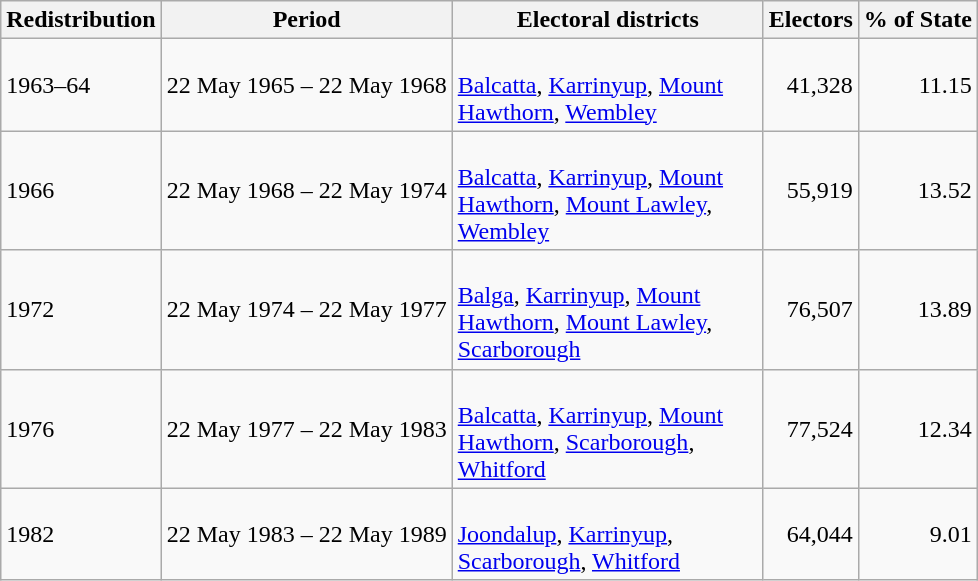<table class="wikitable">
<tr>
<th>Redistribution</th>
<th>Period</th>
<th>Electoral districts</th>
<th>Electors</th>
<th>% of State</th>
</tr>
<tr>
<td>1963–64</td>
<td>22 May 1965 – 22 May 1968</td>
<td width = 200><br><a href='#'>Balcatta</a>, 
<a href='#'>Karrinyup</a>, 
<a href='#'>Mount Hawthorn</a>, 
<a href='#'>Wembley</a></td>
<td align=right>41,328</td>
<td align=right>11.15</td>
</tr>
<tr>
<td>1966</td>
<td>22 May 1968 – 22 May 1974</td>
<td width=200><br><a href='#'>Balcatta</a>, 
<a href='#'>Karrinyup</a>, 
<a href='#'>Mount Hawthorn</a>, 
<a href='#'>Mount Lawley</a>, 
<a href='#'>Wembley</a></td>
<td align=right>55,919</td>
<td align=right>13.52</td>
</tr>
<tr>
<td>1972</td>
<td>22 May 1974 – 22 May 1977</td>
<td width=200><br><a href='#'>Balga</a>, 
<a href='#'>Karrinyup</a>, 
<a href='#'>Mount Hawthorn</a>, 
<a href='#'>Mount Lawley</a>, 
<a href='#'>Scarborough</a></td>
<td align=right>76,507</td>
<td align=right>13.89</td>
</tr>
<tr>
<td>1976</td>
<td>22 May 1977 – 22 May 1983</td>
<td width=200><br><a href='#'>Balcatta</a>, 
<a href='#'>Karrinyup</a>, 
<a href='#'>Mount Hawthorn</a>, 
<a href='#'>Scarborough</a>,
<a href='#'>Whitford</a></td>
<td align=right>77,524</td>
<td align=right>12.34</td>
</tr>
<tr>
<td>1982</td>
<td>22 May 1983 – 22 May 1989</td>
<td width=200><br><a href='#'>Joondalup</a>, 
<a href='#'>Karrinyup</a>, 
<a href='#'>Scarborough</a>,
<a href='#'>Whitford</a></td>
<td align=right>64,044</td>
<td align=right>9.01</td>
</tr>
</table>
